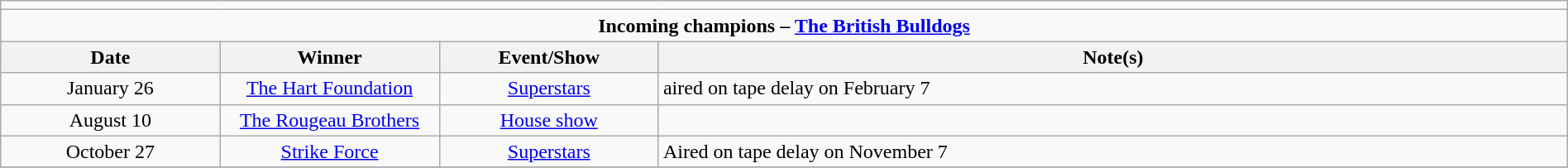<table class="wikitable" style="text-align:center; width:100%;">
<tr>
<td colspan="5"></td>
</tr>
<tr>
<td colspan="5"><strong>Incoming champions – <a href='#'>The British Bulldogs</a> </strong></td>
</tr>
<tr>
<th width=14%>Date</th>
<th width=14%>Winner</th>
<th width=14%>Event/Show</th>
<th width=58%>Note(s)</th>
</tr>
<tr>
<td>January 26</td>
<td><a href='#'>The Hart Foundation</a><br></td>
<td><a href='#'>Superstars</a></td>
<td align=left>aired on tape delay on February 7</td>
</tr>
<tr>
<td>August 10</td>
<td><a href='#'>The Rougeau Brothers</a><br></td>
<td><a href='#'>House show</a></td>
<td align=left></td>
</tr>
<tr>
<td>October 27</td>
<td><a href='#'>Strike Force</a><br></td>
<td><a href='#'>Superstars</a></td>
<td align=left>Aired on tape delay on November 7</td>
</tr>
<tr>
</tr>
</table>
